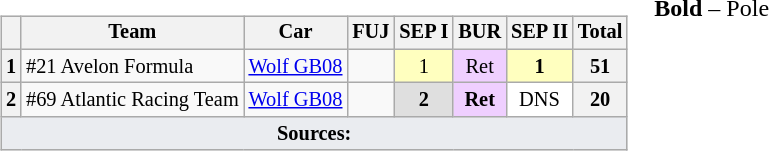<table>
<tr>
<td valign="top"><br><table class="wikitable" style="font-size: 85%; text-align:center;">
<tr>
<th></th>
<th>Team</th>
<th>Car</th>
<th>FUJ<br></th>
<th>SEP I<br></th>
<th>BUR<br></th>
<th>SEP II<br></th>
<th>Total</th>
</tr>
<tr>
<th>1</th>
<td align=left> #21 Avelon Formula</td>
<td align=left><a href='#'>Wolf GB08</a></td>
<td></td>
<td style="background:#ffffbf;">1</td>
<td style="background:#efcfff;">Ret</td>
<td style="background:#ffffbf;"><strong>1</strong></td>
<th>51</th>
</tr>
<tr>
<th>2</th>
<td align=left> #69 Atlantic Racing Team</td>
<td align=left><a href='#'>Wolf GB08</a></td>
<td></td>
<td style="background:#dfdfdf;"><strong>2</strong></td>
<td style="background:#efcfff;"><strong>Ret</strong></td>
<td style="background:#ffffff;">DNS</td>
<th>20</th>
</tr>
<tr class="sortbottom">
<td colspan="8" style="background-color:#EAECF0;text-align:center"><strong>Sources:</strong></td>
</tr>
</table>
</td>
<td valign="top"><br>
<span><strong>Bold</strong> – Pole<br></span></td>
</tr>
</table>
